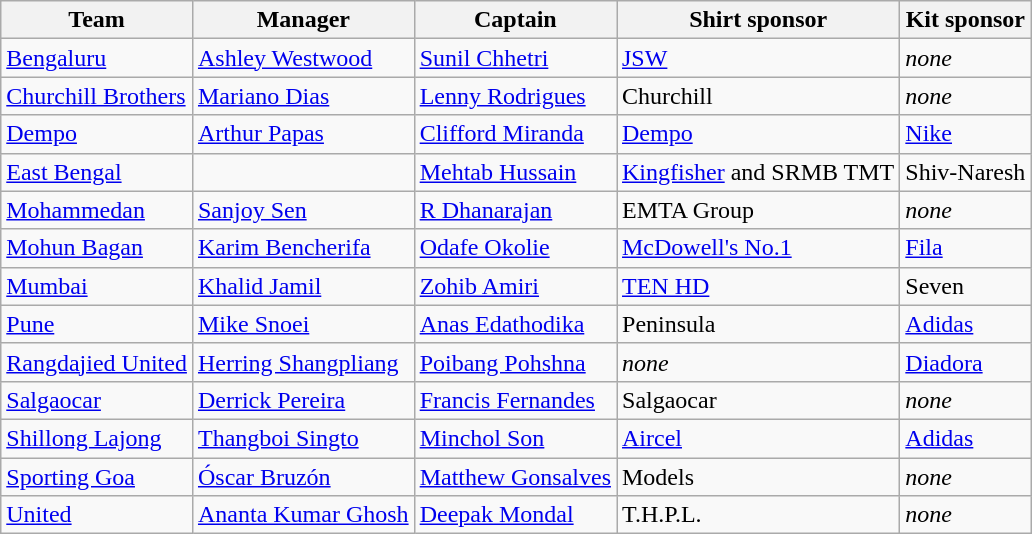<table class="wikitable sortable">
<tr>
<th>Team</th>
<th>Manager</th>
<th>Captain</th>
<th>Shirt sponsor</th>
<th>Kit sponsor</th>
</tr>
<tr>
<td><a href='#'>Bengaluru</a></td>
<td> <a href='#'>Ashley Westwood</a></td>
<td> <a href='#'>Sunil Chhetri</a></td>
<td><a href='#'>JSW</a></td>
<td><em>none</em></td>
</tr>
<tr>
<td><a href='#'>Churchill Brothers</a></td>
<td> <a href='#'>Mariano Dias</a></td>
<td> <a href='#'>Lenny Rodrigues</a></td>
<td>Churchill</td>
<td><em>none</em></td>
</tr>
<tr>
<td><a href='#'>Dempo</a></td>
<td> <a href='#'>Arthur Papas</a></td>
<td> <a href='#'>Clifford Miranda</a></td>
<td><a href='#'>Dempo</a></td>
<td><a href='#'>Nike</a></td>
</tr>
<tr>
<td><a href='#'>East Bengal</a></td>
<td> </td>
<td> <a href='#'>Mehtab Hussain</a></td>
<td><a href='#'>Kingfisher</a> and SRMB TMT</td>
<td>Shiv-Naresh</td>
</tr>
<tr>
<td><a href='#'>Mohammedan</a></td>
<td> <a href='#'>Sanjoy Sen</a></td>
<td> <a href='#'>R Dhanarajan</a></td>
<td>EMTA Group</td>
<td><em>none</em></td>
</tr>
<tr>
<td><a href='#'>Mohun Bagan</a></td>
<td> <a href='#'>Karim Bencherifa</a></td>
<td> <a href='#'>Odafe Okolie</a></td>
<td><a href='#'>McDowell's No.1</a></td>
<td><a href='#'>Fila</a></td>
</tr>
<tr>
<td><a href='#'>Mumbai</a></td>
<td> <a href='#'>Khalid Jamil</a></td>
<td> <a href='#'>Zohib Amiri</a></td>
<td><a href='#'>TEN HD</a></td>
<td>Seven</td>
</tr>
<tr>
<td><a href='#'>Pune</a></td>
<td> <a href='#'>Mike Snoei</a></td>
<td> <a href='#'>Anas Edathodika</a></td>
<td>Peninsula</td>
<td><a href='#'>Adidas</a></td>
</tr>
<tr>
<td><a href='#'>Rangdajied United</a></td>
<td> <a href='#'>Herring Shangpliang</a></td>
<td> <a href='#'>Poibang Pohshna</a></td>
<td><em>none</em></td>
<td><a href='#'>Diadora</a></td>
</tr>
<tr>
<td><a href='#'>Salgaocar</a></td>
<td> <a href='#'>Derrick Pereira</a></td>
<td> <a href='#'>Francis Fernandes</a></td>
<td>Salgaocar</td>
<td><em>none</em></td>
</tr>
<tr>
<td><a href='#'>Shillong Lajong</a></td>
<td> <a href='#'>Thangboi Singto</a></td>
<td> <a href='#'>Minchol Son</a></td>
<td><a href='#'>Aircel</a></td>
<td><a href='#'>Adidas</a></td>
</tr>
<tr>
<td><a href='#'>Sporting Goa</a></td>
<td> <a href='#'>Óscar Bruzón</a></td>
<td> <a href='#'>Matthew Gonsalves</a></td>
<td>Models</td>
<td><em>none</em></td>
</tr>
<tr>
<td><a href='#'>United</a></td>
<td> <a href='#'>Ananta Kumar Ghosh</a></td>
<td> <a href='#'>Deepak Mondal</a></td>
<td>T.H.P.L.</td>
<td><em>none</em></td>
</tr>
</table>
